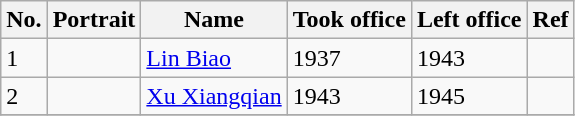<table class="wikitable">
<tr>
<th>No.</th>
<th>Portrait</th>
<th>Name</th>
<th>Took office</th>
<th>Left office</th>
<th>Ref</th>
</tr>
<tr>
<td>1</td>
<td></td>
<td><a href='#'>Lin Biao</a></td>
<td>1937</td>
<td>1943</td>
<td></td>
</tr>
<tr>
<td>2</td>
<td></td>
<td><a href='#'>Xu Xiangqian</a></td>
<td>1943</td>
<td>1945</td>
<td></td>
</tr>
<tr>
</tr>
</table>
